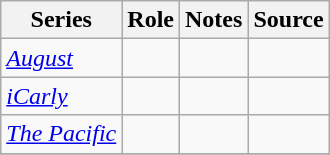<table class="wikitable sortable plainrowheaders">
<tr>
<th>Series</th>
<th>Role</th>
<th class="unsortable">Notes</th>
<th class="unsortable">Source</th>
</tr>
<tr>
<td><em><a href='#'>August</a></em></td>
<td></td>
<td></td>
<td></td>
</tr>
<tr>
<td><em><a href='#'>iCarly</a></em></td>
<td></td>
<td></td>
<td></td>
</tr>
<tr>
<td><em><a href='#'>The Pacific</a></em></td>
<td></td>
<td></td>
<td></td>
</tr>
<tr>
</tr>
</table>
